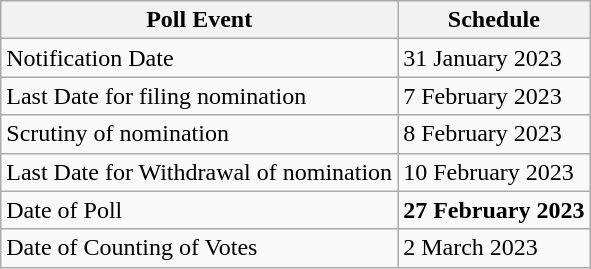<table class="wikitable">
<tr>
<th>Poll Event</th>
<th>Schedule</th>
</tr>
<tr>
<td>Notification Date</td>
<td>31 January 2023</td>
</tr>
<tr>
<td>Last Date for filing nomination</td>
<td>7 February 2023</td>
</tr>
<tr>
<td>Scrutiny of nomination</td>
<td>8 February 2023</td>
</tr>
<tr>
<td>Last Date for Withdrawal of nomination</td>
<td>10 February 2023</td>
</tr>
<tr>
<td>Date of Poll</td>
<td><strong>27 February 2023</strong></td>
</tr>
<tr>
<td>Date of Counting of Votes</td>
<td>2 March 2023</td>
</tr>
</table>
